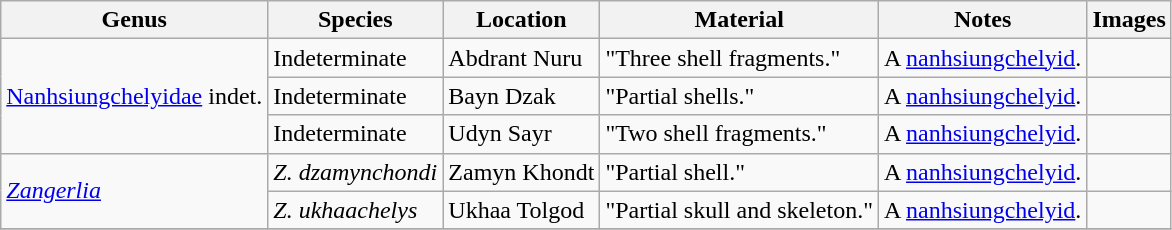<table class="wikitable sortable">
<tr>
<th>Genus</th>
<th>Species</th>
<th>Location</th>
<th>Material</th>
<th>Notes</th>
<th>Images</th>
</tr>
<tr>
<td rowspan="3"><a href='#'>Nanhsiungchelyidae</a> indet.</td>
<td>Indeterminate</td>
<td>Abdrant Nuru</td>
<td>"Three shell fragments."</td>
<td>A <a href='#'>nanhsiungchelyid</a>.</td>
<td></td>
</tr>
<tr>
<td>Indeterminate</td>
<td>Bayn Dzak</td>
<td>"Partial shells."</td>
<td>A <a href='#'>nanhsiungchelyid</a>.</td>
<td></td>
</tr>
<tr>
<td>Indeterminate</td>
<td>Udyn Sayr</td>
<td>"Two shell fragments."</td>
<td>A <a href='#'>nanhsiungchelyid</a>.</td>
<td></td>
</tr>
<tr>
<td rowspan="2"><em><a href='#'>Zangerlia</a></em></td>
<td><em>Z. dzamynchondi</em></td>
<td>Zamyn Khondt</td>
<td>"Partial shell."</td>
<td>A <a href='#'>nanhsiungchelyid</a>.</td>
<td></td>
</tr>
<tr>
<td><em>Z. ukhaachelys</em></td>
<td>Ukhaa Tolgod</td>
<td>"Partial skull and skeleton."</td>
<td>A <a href='#'>nanhsiungchelyid</a>.</td>
<td></td>
</tr>
<tr>
</tr>
</table>
